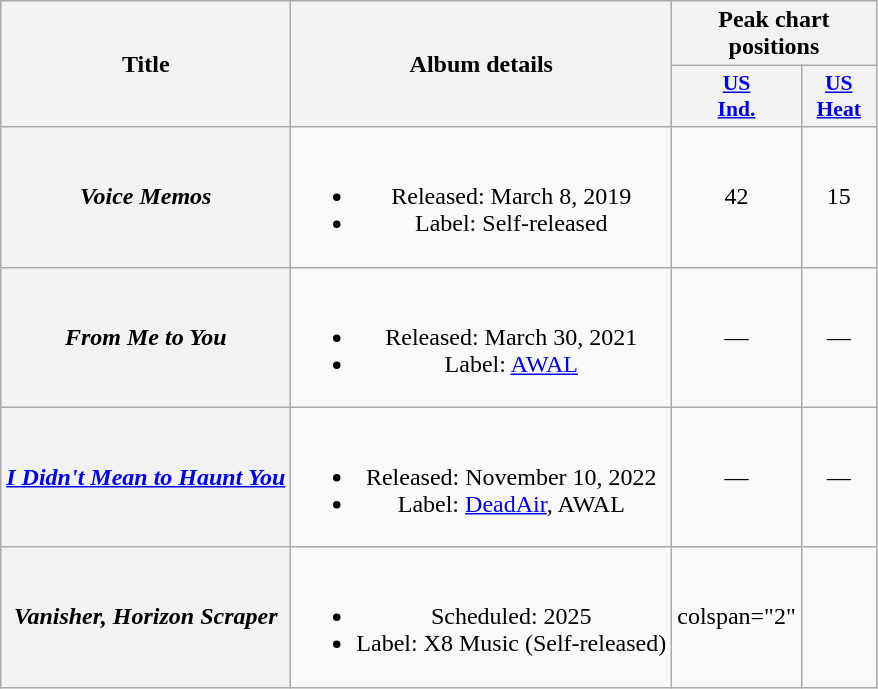<table class="wikitable plainrowheaders" style="text-align:center;">
<tr>
<th scope="col" rowspan="2" scope="col">Title</th>
<th scope="col" rowspan="2" scope="col";">Album details</th>
<th scope="col" colspan="2">Peak chart positions</th>
</tr>
<tr>
<th scope="col" style="width:3em;font-size:90%;"><a href='#'>US<br>Ind.</a><br></th>
<th scope="col" style="width:3em;font-size:90%;"><a href='#'>US<br>Heat</a><br></th>
</tr>
<tr>
<th scope="row"><em>Voice Memos</em></th>
<td><br><ul><li>Released: March 8, 2019</li><li>Label: Self-released</li></ul></td>
<td>42</td>
<td>15</td>
</tr>
<tr>
<th scope="row"><em>From Me to You</em></th>
<td><br><ul><li>Released: March 30, 2021</li><li>Label: <a href='#'>AWAL</a></li></ul></td>
<td>—</td>
<td>—</td>
</tr>
<tr>
<th scope="row"><em><a href='#'>I Didn't Mean to Haunt You</a></em></th>
<td><br><ul><li>Released: November 10, 2022</li><li>Label: <a href='#'>DeadAir</a>, AWAL</li></ul></td>
<td>—</td>
<td>—</td>
</tr>
<tr>
<th scope="row"><em>Vanisher, Horizon Scraper</em></th>
<td><br><ul><li>Scheduled: 2025</li><li>Label: X8 Music (Self-released)</li></ul></td>
<td>colspan="2" </td>
</tr>
</table>
